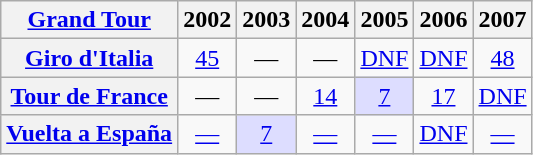<table class="wikitable plainrowheaders">
<tr>
<th scope="col"><a href='#'>Grand Tour</a></th>
<th scope="col">2002</th>
<th scope="col">2003</th>
<th scope="col">2004</th>
<th scope="col">2005</th>
<th scope="col">2006</th>
<th scope="col">2007</th>
</tr>
<tr style="text-align:center;">
<th scope="row"> <a href='#'>Giro d'Italia</a></th>
<td><a href='#'>45</a></td>
<td>—</td>
<td>—</td>
<td><a href='#'>DNF</a></td>
<td><a href='#'>DNF</a></td>
<td><a href='#'>48</a></td>
</tr>
<tr style="text-align:center;">
<th scope="row"> <a href='#'>Tour de France</a></th>
<td>—</td>
<td>—</td>
<td><a href='#'>14</a></td>
<td style="background:#ddddff;"><a href='#'>7</a></td>
<td><a href='#'>17</a></td>
<td><a href='#'>DNF</a></td>
</tr>
<tr style="text-align:center;">
<th scope="row"> <a href='#'>Vuelta a España</a></th>
<td><a href='#'>—</a></td>
<td style="background:#ddddff;"><a href='#'>7</a></td>
<td><a href='#'>—</a></td>
<td><a href='#'>—</a></td>
<td><a href='#'>DNF</a></td>
<td><a href='#'>—</a></td>
</tr>
</table>
